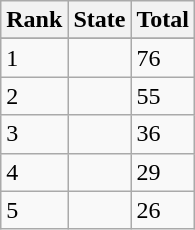<table class="wikitable">
<tr>
<th>Rank</th>
<th>State</th>
<th>Total</th>
</tr>
<tr>
</tr>
<tr>
<td>1</td>
<td></td>
<td>76</td>
</tr>
<tr>
<td>2</td>
<td></td>
<td>55</td>
</tr>
<tr>
<td>3</td>
<td></td>
<td>36</td>
</tr>
<tr>
<td>4</td>
<td></td>
<td>29</td>
</tr>
<tr>
<td>5</td>
<td></td>
<td>26</td>
</tr>
</table>
